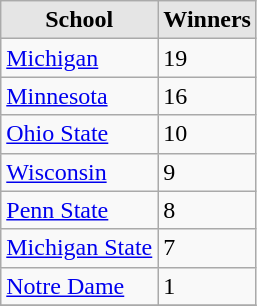<table class="wikitable">
<tr>
<th style="background:#e5e5e5;">School</th>
<th style="background:#e5e5e5;">Winners</th>
</tr>
<tr>
<td><a href='#'>Michigan</a></td>
<td>19</td>
</tr>
<tr>
<td><a href='#'>Minnesota</a></td>
<td>16</td>
</tr>
<tr>
<td><a href='#'>Ohio State</a></td>
<td>10</td>
</tr>
<tr>
<td><a href='#'>Wisconsin</a></td>
<td>9</td>
</tr>
<tr>
<td><a href='#'>Penn State</a></td>
<td>8</td>
</tr>
<tr>
<td><a href='#'>Michigan State</a></td>
<td>7</td>
</tr>
<tr>
<td><a href='#'>Notre Dame</a></td>
<td>1</td>
</tr>
<tr>
</tr>
</table>
